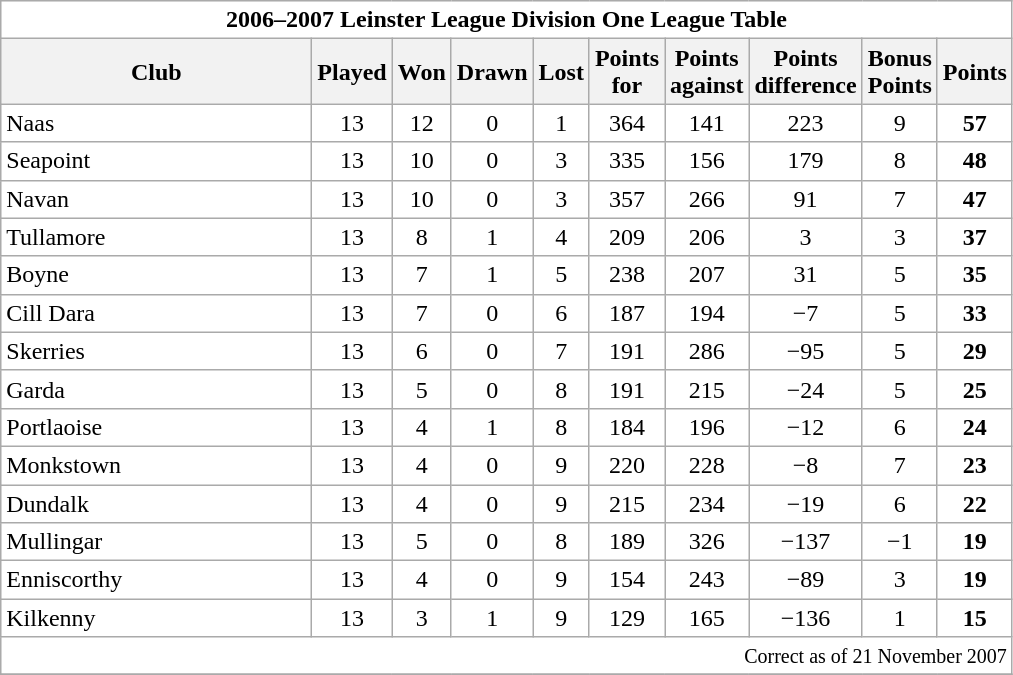<table class="wikitable" style="float:left; margin-right:15px; text-align: center;">
<tr>
<td colspan="10" bgcolor="#FFFFFF" cellpadding="0" cellspacing="0"><strong>2006–2007 Leinster League Division One League Table</strong></td>
</tr>
<tr>
<th bgcolor="#efefef" width="200">Club</th>
<th bgcolor="#efefef" width="20">Played</th>
<th bgcolor="#efefef" width="20">Won</th>
<th bgcolor="#efefef" width="20">Drawn</th>
<th bgcolor="#efefef" width="20">Lost</th>
<th bgcolor="#efefef" width="20">Points for</th>
<th bgcolor="#efefef" width="20">Points against</th>
<th bgcolor="#efefef" width="20">Points difference</th>
<th bgcolor="#efefef" width="20">Bonus Points</th>
<th bgcolor="#efefef" width="20">Points</th>
</tr>
<tr bgcolor=#ffffff align=center>
<td align=left>Naas</td>
<td>13</td>
<td>12</td>
<td>0</td>
<td>1</td>
<td>364</td>
<td>141</td>
<td>223</td>
<td>9</td>
<td><strong>57</strong></td>
</tr>
<tr bgcolor=#ffffff align=center>
<td align=left>Seapoint</td>
<td>13</td>
<td>10</td>
<td>0</td>
<td>3</td>
<td>335</td>
<td>156</td>
<td>179</td>
<td>8</td>
<td><strong>48</strong></td>
</tr>
<tr bgcolor=#ffffff align=center>
<td align=left>Navan</td>
<td>13</td>
<td>10</td>
<td>0</td>
<td>3</td>
<td>357</td>
<td>266</td>
<td>91</td>
<td>7</td>
<td><strong>47</strong></td>
</tr>
<tr bgcolor=#ffffff align=center>
<td align=left>Tullamore</td>
<td>13</td>
<td>8</td>
<td>1</td>
<td>4</td>
<td>209</td>
<td>206</td>
<td>3</td>
<td>3</td>
<td><strong>37</strong></td>
</tr>
<tr bgcolor=#ffffff align=center>
<td align=left>Boyne</td>
<td>13</td>
<td>7</td>
<td>1</td>
<td>5</td>
<td>238</td>
<td>207</td>
<td>31</td>
<td>5</td>
<td><strong>35</strong></td>
</tr>
<tr bgcolor=#ffffff align=center>
<td align=left>Cill Dara</td>
<td>13</td>
<td>7</td>
<td>0</td>
<td>6</td>
<td>187</td>
<td>194</td>
<td>−7</td>
<td>5</td>
<td><strong>33</strong></td>
</tr>
<tr bgcolor=#ffffff align=center>
<td align=left>Skerries</td>
<td>13</td>
<td>6</td>
<td>0</td>
<td>7</td>
<td>191</td>
<td>286</td>
<td>−95</td>
<td>5</td>
<td><strong>29</strong></td>
</tr>
<tr bgcolor=#ffffff align=center>
<td align=left>Garda</td>
<td>13</td>
<td>5</td>
<td>0</td>
<td>8</td>
<td>191</td>
<td>215</td>
<td>−24</td>
<td>5</td>
<td><strong>25</strong></td>
</tr>
<tr bgcolor=#ffffff align=center>
<td align=left>Portlaoise</td>
<td>13</td>
<td>4</td>
<td>1</td>
<td>8</td>
<td>184</td>
<td>196</td>
<td>−12</td>
<td>6</td>
<td><strong>24</strong></td>
</tr>
<tr bgcolor=#ffffff align=center>
<td align=left>Monkstown</td>
<td>13</td>
<td>4</td>
<td>0</td>
<td>9</td>
<td>220</td>
<td>228</td>
<td>−8</td>
<td>7</td>
<td><strong>23</strong></td>
</tr>
<tr bgcolor=#ffffff align=center>
<td align=left>Dundalk</td>
<td>13</td>
<td>4</td>
<td>0</td>
<td>9</td>
<td>215</td>
<td>234</td>
<td>−19</td>
<td>6</td>
<td><strong>22</strong></td>
</tr>
<tr bgcolor=#ffffff align=center>
<td align=left>Mullingar</td>
<td>13</td>
<td>5</td>
<td>0</td>
<td>8</td>
<td>189</td>
<td>326</td>
<td>−137</td>
<td>−1</td>
<td><strong>19</strong></td>
</tr>
<tr bgcolor=#ffffff align=center>
<td align=left>Enniscorthy</td>
<td>13</td>
<td>4</td>
<td>0</td>
<td>9</td>
<td>154</td>
<td>243</td>
<td>−89</td>
<td>3</td>
<td><strong>19</strong></td>
</tr>
<tr bgcolor=#ffffff align=center>
<td align=left>Kilkenny</td>
<td>13</td>
<td>3</td>
<td>1</td>
<td>9</td>
<td>129</td>
<td>165</td>
<td>−136</td>
<td>1</td>
<td><strong>15</strong></td>
</tr>
<tr>
<td colspan="10" align="right" bgcolor="#FFFFFF" cellpadding="0" cellspacing="0"><small>Correct as of 21 November 2007</small></td>
</tr>
<tr>
</tr>
</table>
